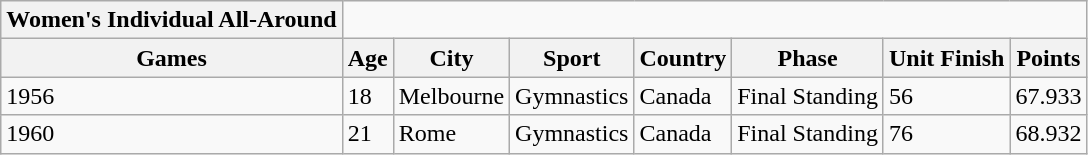<table class="wikitable" border="1">
<tr>
<th>Women's Individual All-Around</th>
</tr>
<tr>
<th>Games</th>
<th>Age</th>
<th>City</th>
<th>Sport</th>
<th>Country</th>
<th>Phase</th>
<th>Unit Finish</th>
<th>Points</th>
</tr>
<tr>
<td>1956</td>
<td>18</td>
<td>Melbourne</td>
<td>Gymnastics</td>
<td>Canada</td>
<td>Final Standing</td>
<td>56</td>
<td>67.933</td>
</tr>
<tr>
<td>1960</td>
<td>21</td>
<td>Rome</td>
<td>Gymnastics</td>
<td>Canada</td>
<td>Final Standing</td>
<td>76</td>
<td>68.932</td>
</tr>
</table>
